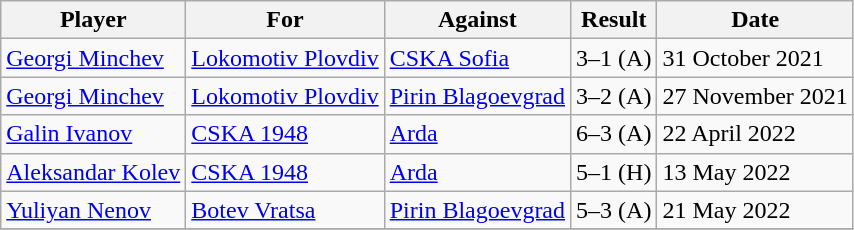<table class="wikitable">
<tr>
<th>Player</th>
<th>For</th>
<th>Against</th>
<th style="text-align:center;">Result</th>
<th>Date</th>
</tr>
<tr>
<td> <a href='#'>Georgi Minchev</a></td>
<td><a href='#'>Lokomotiv Plovdiv</a></td>
<td><a href='#'>CSKA Sofia</a></td>
<td>3–1 (A)</td>
<td>31 October 2021</td>
</tr>
<tr>
<td> <a href='#'>Georgi Minchev</a></td>
<td><a href='#'>Lokomotiv Plovdiv</a></td>
<td><a href='#'>Pirin Blagoevgrad</a></td>
<td>3–2 (A)</td>
<td>27 November 2021</td>
</tr>
<tr>
<td> <a href='#'>Galin Ivanov</a></td>
<td><a href='#'>CSKA 1948</a></td>
<td><a href='#'>Arda</a></td>
<td>6–3 (A)</td>
<td>22 April 2022</td>
</tr>
<tr>
<td> <a href='#'>Aleksandar Kolev</a></td>
<td><a href='#'>CSKA 1948</a></td>
<td><a href='#'>Arda</a></td>
<td>5–1 (H)</td>
<td>13 May 2022</td>
</tr>
<tr>
<td> <a href='#'>Yuliyan Nenov</a></td>
<td><a href='#'>Botev Vratsa</a></td>
<td><a href='#'>Pirin Blagoevgrad</a></td>
<td>5–3 (A)</td>
<td>21 May 2022</td>
</tr>
<tr>
</tr>
</table>
